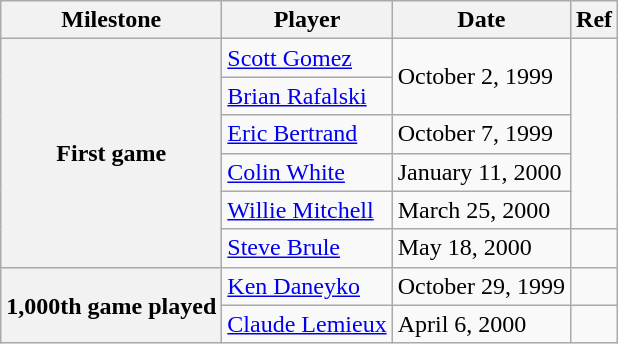<table class="wikitable">
<tr>
<th scope="col">Milestone</th>
<th scope="col">Player</th>
<th scope="col">Date</th>
<th scope="col">Ref</th>
</tr>
<tr>
<th rowspan=6>First game</th>
<td><a href='#'>Scott Gomez</a></td>
<td rowspan=2>October 2, 1999</td>
<td rowspan=5></td>
</tr>
<tr>
<td><a href='#'>Brian Rafalski</a></td>
</tr>
<tr>
<td><a href='#'>Eric Bertrand</a></td>
<td>October 7, 1999</td>
</tr>
<tr>
<td><a href='#'>Colin White</a></td>
<td>January 11, 2000</td>
</tr>
<tr>
<td><a href='#'>Willie Mitchell</a></td>
<td>March 25, 2000</td>
</tr>
<tr>
<td><a href='#'>Steve Brule</a></td>
<td>May 18, 2000</td>
<td></td>
</tr>
<tr>
<th rowspan=2>1,000th game played</th>
<td><a href='#'>Ken Daneyko</a></td>
<td>October 29, 1999</td>
<td></td>
</tr>
<tr>
<td><a href='#'>Claude Lemieux</a></td>
<td>April 6, 2000</td>
<td></td>
</tr>
</table>
